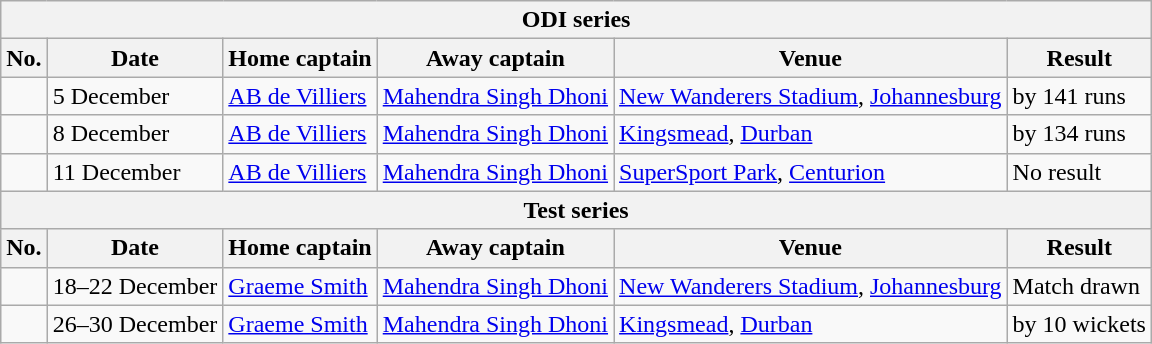<table class="wikitable">
<tr>
<th colspan="9">ODI series</th>
</tr>
<tr>
<th>No.</th>
<th>Date</th>
<th>Home captain</th>
<th>Away captain</th>
<th>Venue</th>
<th>Result</th>
</tr>
<tr>
<td></td>
<td>5 December</td>
<td><a href='#'>AB de Villiers</a></td>
<td><a href='#'>Mahendra Singh Dhoni</a></td>
<td><a href='#'>New Wanderers Stadium</a>, <a href='#'>Johannesburg</a></td>
<td> by 141 runs</td>
</tr>
<tr>
<td></td>
<td>8 December</td>
<td><a href='#'>AB de Villiers</a></td>
<td><a href='#'>Mahendra Singh Dhoni</a></td>
<td><a href='#'>Kingsmead</a>, <a href='#'>Durban</a></td>
<td> by 134 runs</td>
</tr>
<tr>
<td></td>
<td>11 December</td>
<td><a href='#'>AB de Villiers</a></td>
<td><a href='#'>Mahendra Singh Dhoni</a></td>
<td><a href='#'>SuperSport Park</a>, <a href='#'>Centurion</a></td>
<td>No result</td>
</tr>
<tr>
<th colspan="9">Test series</th>
</tr>
<tr>
<th>No.</th>
<th>Date</th>
<th>Home captain</th>
<th>Away captain</th>
<th>Venue</th>
<th>Result</th>
</tr>
<tr>
<td></td>
<td>18–22 December</td>
<td><a href='#'>Graeme Smith</a></td>
<td><a href='#'>Mahendra Singh Dhoni</a></td>
<td><a href='#'>New Wanderers Stadium</a>, <a href='#'>Johannesburg</a></td>
<td>Match drawn</td>
</tr>
<tr>
<td></td>
<td>26–30 December</td>
<td><a href='#'>Graeme Smith</a></td>
<td><a href='#'>Mahendra Singh Dhoni</a></td>
<td><a href='#'>Kingsmead</a>, <a href='#'>Durban</a></td>
<td> by 10 wickets</td>
</tr>
</table>
